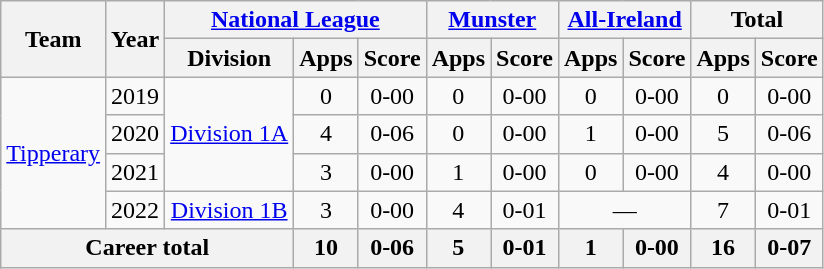<table class="wikitable" style="text-align:center">
<tr>
<th rowspan="2">Team</th>
<th rowspan="2">Year</th>
<th colspan="3"><a href='#'>National League</a></th>
<th colspan="2"><a href='#'>Munster</a></th>
<th colspan="2"><a href='#'>All-Ireland</a></th>
<th colspan="2">Total</th>
</tr>
<tr>
<th>Division</th>
<th>Apps</th>
<th>Score</th>
<th>Apps</th>
<th>Score</th>
<th>Apps</th>
<th>Score</th>
<th>Apps</th>
<th>Score</th>
</tr>
<tr>
<td rowspan="4"><a href='#'>Tipperary</a></td>
<td>2019</td>
<td rowspan="3"><a href='#'>Division 1A</a></td>
<td>0</td>
<td>0-00</td>
<td>0</td>
<td>0-00</td>
<td>0</td>
<td>0-00</td>
<td>0</td>
<td>0-00</td>
</tr>
<tr>
<td>2020</td>
<td>4</td>
<td>0-06</td>
<td>0</td>
<td>0-00</td>
<td>1</td>
<td>0-00</td>
<td>5</td>
<td>0-06</td>
</tr>
<tr>
<td>2021</td>
<td>3</td>
<td>0-00</td>
<td>1</td>
<td>0-00</td>
<td>0</td>
<td>0-00</td>
<td>4</td>
<td>0-00</td>
</tr>
<tr>
<td>2022</td>
<td rowspan="1"><a href='#'>Division 1B</a></td>
<td>3</td>
<td>0-00</td>
<td>4</td>
<td>0-01</td>
<td colspan=2>—</td>
<td>7</td>
<td>0-01</td>
</tr>
<tr>
<th colspan="3">Career total</th>
<th>10</th>
<th>0-06</th>
<th>5</th>
<th>0-01</th>
<th>1</th>
<th>0-00</th>
<th>16</th>
<th>0-07</th>
</tr>
</table>
